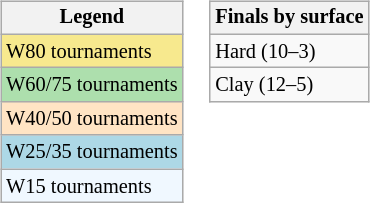<table>
<tr valign=top>
<td><br><table class="wikitable" style="font-size:85%">
<tr>
<th>Legend</th>
</tr>
<tr style="background:#f7e98e;">
<td>W80 tournaments</td>
</tr>
<tr style="background:#addfad;">
<td>W60/75 tournaments</td>
</tr>
<tr style="background:#ffe4c4;">
<td>W40/50 tournaments</td>
</tr>
<tr style="background:lightblue;">
<td>W25/35 tournaments</td>
</tr>
<tr style="background:#f0f8ff;">
<td>W15 tournaments</td>
</tr>
</table>
</td>
<td><br><table class="wikitable" style="font-size:85%">
<tr>
<th>Finals by surface</th>
</tr>
<tr>
<td>Hard (10–3)</td>
</tr>
<tr>
<td>Clay (12–5)</td>
</tr>
</table>
</td>
</tr>
</table>
